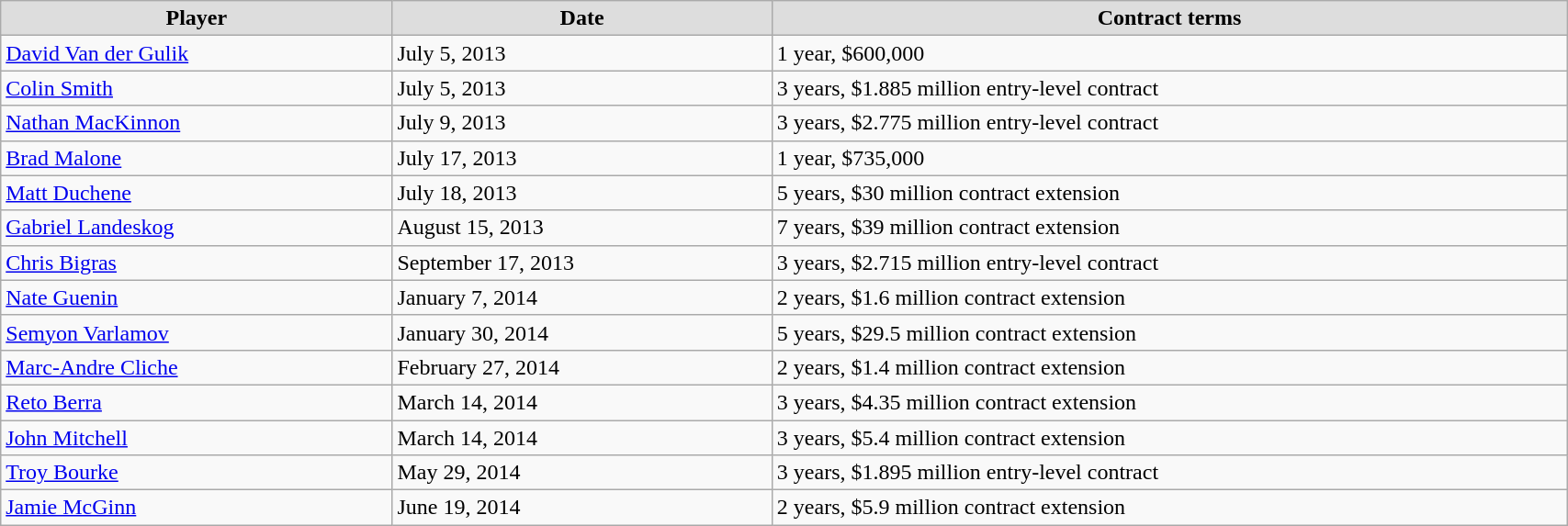<table class="wikitable" width=90%>
<tr align="center" bgcolor="#dddddd">
<td><strong>Player</strong></td>
<td><strong>Date</strong></td>
<td><strong>Contract terms</strong></td>
</tr>
<tr>
<td><a href='#'>David Van der Gulik</a></td>
<td>July 5, 2013</td>
<td>1 year, $600,000</td>
</tr>
<tr>
<td><a href='#'>Colin Smith</a></td>
<td>July 5, 2013</td>
<td>3 years, $1.885 million entry-level contract</td>
</tr>
<tr>
<td><a href='#'>Nathan MacKinnon</a></td>
<td>July 9, 2013</td>
<td>3 years, $2.775 million entry-level contract</td>
</tr>
<tr>
<td><a href='#'>Brad Malone</a></td>
<td>July 17, 2013</td>
<td>1 year, $735,000</td>
</tr>
<tr>
<td><a href='#'>Matt Duchene</a></td>
<td>July 18, 2013</td>
<td>5 years, $30 million contract extension</td>
</tr>
<tr>
<td><a href='#'>Gabriel Landeskog</a></td>
<td>August 15, 2013</td>
<td>7 years, $39 million contract extension</td>
</tr>
<tr>
<td><a href='#'>Chris Bigras</a></td>
<td>September 17, 2013</td>
<td>3 years, $2.715 million entry-level contract</td>
</tr>
<tr>
<td><a href='#'>Nate Guenin</a></td>
<td>January 7, 2014</td>
<td>2 years, $1.6 million contract extension</td>
</tr>
<tr>
<td><a href='#'>Semyon Varlamov</a></td>
<td>January 30, 2014</td>
<td>5 years, $29.5 million contract extension</td>
</tr>
<tr>
<td><a href='#'>Marc-Andre Cliche</a></td>
<td>February 27, 2014</td>
<td>2 years, $1.4 million contract extension</td>
</tr>
<tr>
<td><a href='#'>Reto Berra</a></td>
<td>March 14, 2014</td>
<td>3 years, $4.35 million contract extension</td>
</tr>
<tr>
<td><a href='#'>John Mitchell</a></td>
<td>March 14, 2014</td>
<td>3 years, $5.4 million contract extension</td>
</tr>
<tr>
<td><a href='#'>Troy Bourke</a></td>
<td>May 29, 2014</td>
<td>3 years, $1.895 million entry-level contract</td>
</tr>
<tr>
<td><a href='#'>Jamie McGinn</a></td>
<td>June 19, 2014</td>
<td>2 years, $5.9 million contract extension</td>
</tr>
</table>
